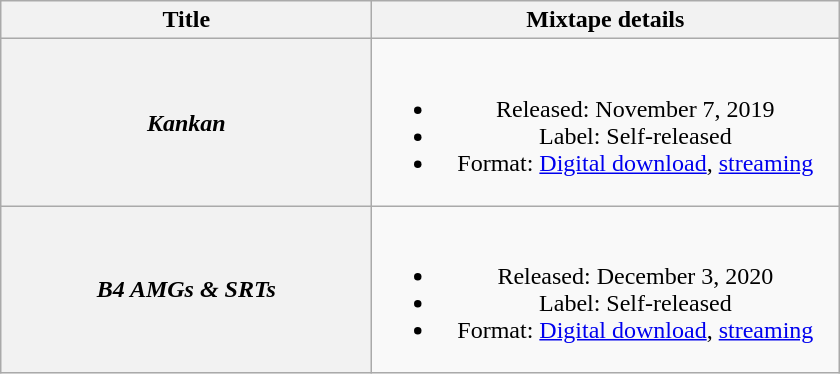<table class="wikitable plainrowheaders" style="text-align:center;">
<tr>
<th scope="col" style="width:15em;">Title</th>
<th scope="col" style="width:19em;">Mixtape details</th>
</tr>
<tr>
<th scope="row"><em>Kankan</em></th>
<td><br><ul><li>Released: November 7, 2019</li><li>Label: Self-released</li><li>Format: <a href='#'>Digital download</a>, <a href='#'>streaming</a></li></ul></td>
</tr>
<tr>
<th scope="row"><em>B4 AMGs & SRTs</em></th>
<td><br><ul><li>Released: December 3, 2020</li><li>Label: Self-released</li><li>Format: <a href='#'>Digital download</a>, <a href='#'>streaming</a></li></ul></td>
</tr>
</table>
